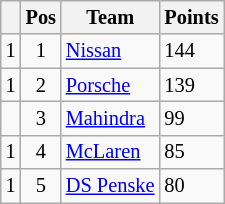<table class="wikitable" style="font-size: 85%;">
<tr>
<th></th>
<th>Pos</th>
<th>Team</th>
<th>Points</th>
</tr>
<tr>
<td align="left"> 1</td>
<td align="center">1</td>
<td> <a href='#'>Nissan</a></td>
<td align="left">144</td>
</tr>
<tr>
<td align="left"> 1</td>
<td align="center">2</td>
<td> <a href='#'>Porsche</a></td>
<td align="left">139</td>
</tr>
<tr>
<td align="left"></td>
<td align="center">3</td>
<td> <a href='#'>Mahindra</a></td>
<td align="left">99</td>
</tr>
<tr>
<td align="left"> 1</td>
<td align="center">4</td>
<td> <a href='#'>McLaren</a></td>
<td align="left">85</td>
</tr>
<tr>
<td align="left"> 1</td>
<td align="center">5</td>
<td> <a href='#'>DS Penske</a></td>
<td align="left">80</td>
</tr>
</table>
